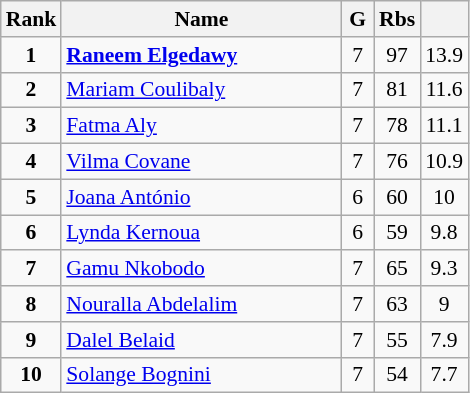<table class="wikitable" style="font-size:90%;">
<tr>
<th width=10px>Rank</th>
<th width=180px>Name</th>
<th width=15px>G</th>
<th width=10px>Rbs</th>
<th width=10px></th>
</tr>
<tr align=center>
<td><strong>1</strong></td>
<td align=left> <strong><a href='#'>Raneem Elgedawy</a></strong></td>
<td>7</td>
<td>97</td>
<td>13.9</td>
</tr>
<tr align=center>
<td><strong>2</strong></td>
<td align=left> <a href='#'>Mariam Coulibaly</a></td>
<td>7</td>
<td>81</td>
<td>11.6</td>
</tr>
<tr align=center>
<td><strong>3</strong></td>
<td align=left> <a href='#'>Fatma Aly</a></td>
<td>7</td>
<td>78</td>
<td>11.1</td>
</tr>
<tr align=center>
<td><strong>4</strong></td>
<td align=left> <a href='#'>Vilma Covane</a></td>
<td>7</td>
<td>76</td>
<td>10.9</td>
</tr>
<tr align=center>
<td><strong>5</strong></td>
<td align=left> <a href='#'>Joana António</a></td>
<td>6</td>
<td>60</td>
<td>10</td>
</tr>
<tr align=center>
<td><strong>6</strong></td>
<td align=left> <a href='#'>Lynda Kernoua</a></td>
<td>6</td>
<td>59</td>
<td>9.8</td>
</tr>
<tr align=center>
<td><strong>7</strong></td>
<td align=left> <a href='#'>Gamu Nkobodo</a></td>
<td>7</td>
<td>65</td>
<td>9.3</td>
</tr>
<tr align=center>
<td><strong>8</strong></td>
<td align=left> <a href='#'>Nouralla Abdelalim</a></td>
<td>7</td>
<td>63</td>
<td>9</td>
</tr>
<tr align=center>
<td><strong>9</strong></td>
<td align=left> <a href='#'>Dalel Belaid</a></td>
<td>7</td>
<td>55</td>
<td>7.9</td>
</tr>
<tr align=center>
<td><strong>10</strong></td>
<td align=left> <a href='#'>Solange Bognini</a></td>
<td>7</td>
<td>54</td>
<td>7.7</td>
</tr>
</table>
